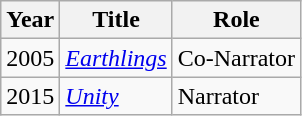<table class="wikitable plainrowheaders sortable" style="margin-right: 0;">
<tr>
<th>Year</th>
<th>Title</th>
<th>Role</th>
</tr>
<tr>
<td>2005</td>
<td><em><a href='#'>Earthlings</a></em></td>
<td>Co-Narrator</td>
</tr>
<tr>
<td>2015</td>
<td><em><a href='#'>Unity</a></em></td>
<td>Narrator</td>
</tr>
</table>
